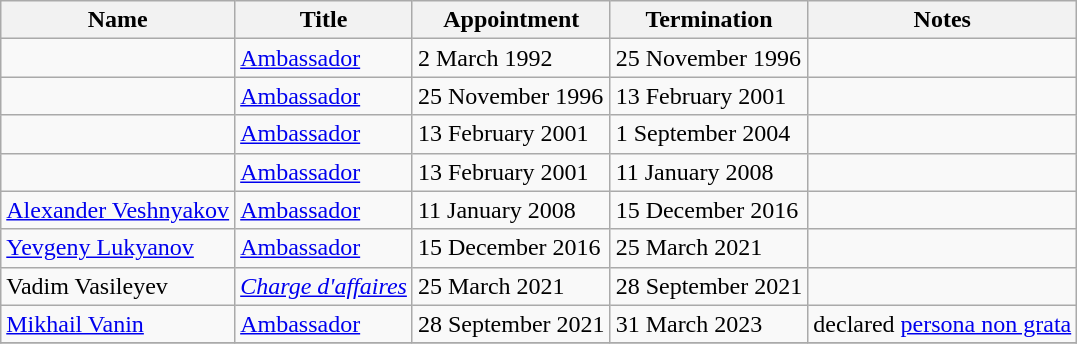<table class="wikitable">
<tr valign="middle">
<th>Name</th>
<th>Title</th>
<th>Appointment</th>
<th>Termination</th>
<th>Notes</th>
</tr>
<tr>
<td></td>
<td><a href='#'>Ambassador</a></td>
<td>2 March 1992</td>
<td>25 November 1996</td>
<td></td>
</tr>
<tr>
<td></td>
<td><a href='#'>Ambassador</a></td>
<td>25 November 1996</td>
<td>13 February 2001</td>
<td></td>
</tr>
<tr>
<td></td>
<td><a href='#'>Ambassador</a></td>
<td>13 February 2001</td>
<td>1 September 2004</td>
<td></td>
</tr>
<tr>
<td></td>
<td><a href='#'>Ambassador</a></td>
<td>13 February 2001</td>
<td>11 January 2008</td>
<td></td>
</tr>
<tr>
<td><a href='#'>Alexander Veshnyakov</a></td>
<td><a href='#'>Ambassador</a></td>
<td>11 January 2008</td>
<td>15 December 2016</td>
<td></td>
</tr>
<tr>
<td><a href='#'>Yevgeny Lukyanov</a></td>
<td><a href='#'>Ambassador</a></td>
<td>15 December 2016</td>
<td>25 March 2021</td>
<td></td>
</tr>
<tr>
<td>Vadim Vasileyev</td>
<td><em><a href='#'>Charge d'affaires</a></em></td>
<td>25 March 2021</td>
<td>28 September 2021</td>
<td></td>
</tr>
<tr>
<td><a href='#'>Mikhail Vanin</a></td>
<td><a href='#'>Ambassador</a></td>
<td>28 September 2021</td>
<td>31 March 2023</td>
<td>declared <a href='#'>persona non grata</a></td>
</tr>
<tr>
</tr>
</table>
